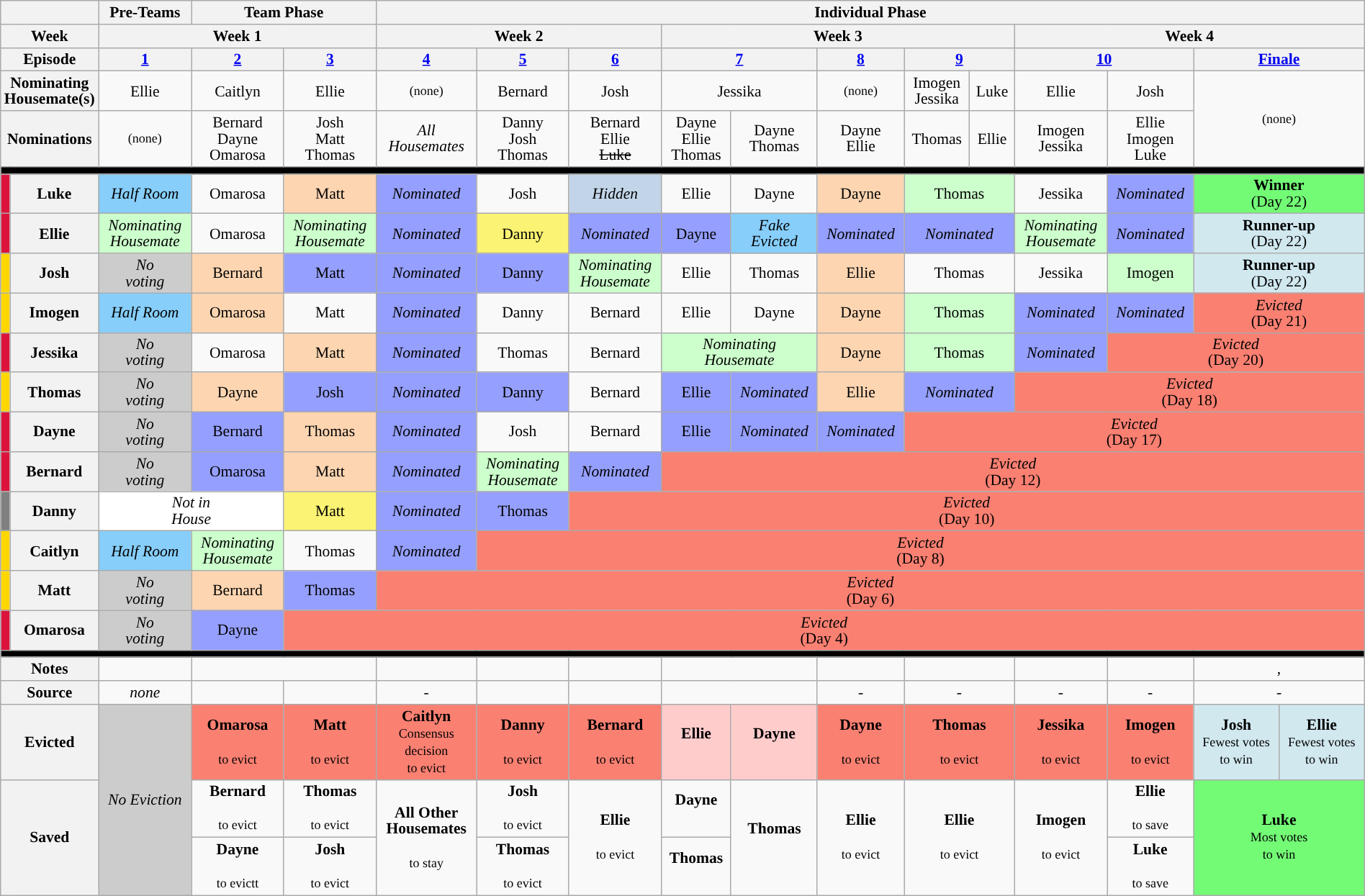<table class="wikitable" style="text-align:center; font-size:90%; line-height:15px; width:100%">
<tr>
<th colspan="2"></th>
<th>Pre-Teams</th>
<th colspan=2>Team Phase</th>
<th colspan="12">Individual Phase</th>
</tr>
<tr>
<th colspan="2">Week</th>
<th colspan="3">Week 1</th>
<th colspan="3">Week 2</th>
<th colspan="5">Week 3</th>
<th colspan="4">Week 4</th>
</tr>
<tr>
<th colspan="2" style="width:5%">Episode</th>
<th><a href='#'>1</a></th>
<th><a href='#'>2</a></th>
<th><a href='#'>3</a></th>
<th><a href='#'>4</a></th>
<th><a href='#'>5</a></th>
<th><a href='#'>6</a></th>
<th colspan="2"><a href='#'>7</a></th>
<th><a href='#'>8</a></th>
<th colspan="2"><a href='#'>9</a></th>
<th colspan="2"><a href='#'>10</a></th>
<th colspan="2"><a href='#'>Finale</a></th>
</tr>
<tr>
<th colspan="2">Nominating<br>Housemate(s)</th>
<td>Ellie</td>
<td>Caitlyn</td>
<td>Ellie</td>
<td><small>(none)</small></td>
<td>Bernard</td>
<td>Josh</td>
<td colspan="2">Jessika</td>
<td><small>(none)</small></td>
<td>Imogen<br>Jessika</td>
<td>Luke</td>
<td>Ellie</td>
<td>Josh</td>
<td colspan="2" rowspan="2"><small>(none)</small></td>
</tr>
<tr>
<th colspan="2">Nominations</th>
<td><small>(none)</small></td>
<td>Bernard<br>Dayne<br>Omarosa</td>
<td>Josh<br>Matt<br>Thomas</td>
<td><em>All<br>Housemates</em></td>
<td>Danny<br>Josh<br>Thomas</td>
<td>Bernard<br>Ellie<br><s>Luke</s></td>
<td>Dayne<br>Ellie<br>Thomas</td>
<td>Dayne<br>Thomas</td>
<td>Dayne<br>Ellie</td>
<td>Thomas</td>
<td>Ellie</td>
<td>Imogen<br>Jessika</td>
<td>Ellie<br>Imogen<br>Luke</td>
</tr>
<tr>
<th colspan="17" style="background:#000"></th>
</tr>
<tr>
<th style="background:crimson;"></th>
<th>Luke</th>
<td style="background:#87CEFA"><em>Half Room</em></td>
<td>Omarosa</td>
<td style="background:#FDD5B1;">Matt</td>
<td style="background:#959ffd"><em>Nominated</em></td>
<td>Josh</td>
<td style="background:#C2D5E8"><em>Hidden</em></td>
<td>Ellie</td>
<td>Dayne</td>
<td style="background:#FDD5B1;">Dayne</td>
<td colspan="2" style="background:#cfc;">Thomas</td>
<td>Jessika</td>
<td style="background:#959ffd"><em>Nominated</em></td>
<td colspan="2" style="background:#73FB76"><strong>Winner</strong><br>(Day 22)</td>
</tr>
<tr>
<th style="background:crimson;"></th>
<th>Ellie</th>
<td style="background:#cfc;"><em>Nominating<br>Housemate</em></td>
<td>Omarosa</td>
<td style="background:#cfc;"><em>Nominating<br>Housemate</em></td>
<td style="background:#959ffd"><em>Nominated</em></td>
<td style="background:#FBF373">Danny</td>
<td style="background:#959ffd"><em>Nominated</em></td>
<td style="background:#959ffd">Dayne</td>
<td style="background:#87CEFA"><em>Fake <br>Evicted</em></td>
<td style="background:#959ffd"><em>Nominated</em></td>
<td colspan="2" style="background:#959ffd"><em>Nominated</em></td>
<td style="background:#cfc;"><em>Nominating<br>Housemate</em></td>
<td style="background:#959ffd"><em>Nominated</em></td>
<td colspan="2" style="background:#D1E8EF"><strong>Runner-up</strong><br>(Day 22)</td>
</tr>
<tr>
<th style="background:gold;"></th>
<th>Josh</th>
<td style="background:#CCCCCC"><em>No<br>voting</em></td>
<td style="background:#FDD5B1;">Bernard</td>
<td style="background:#959ffd">Matt</td>
<td style="background:#959ffd"><em>Nominated</em></td>
<td style="background:#959ffd">Danny</td>
<td style="background:#cfc;"><em>Nominating<br>Housemate</em></td>
<td>Ellie</td>
<td>Thomas</td>
<td style="background:#FDD5B1;">Ellie</td>
<td colspan="2">Thomas</td>
<td>Jessika</td>
<td style="background:#cfc;">Imogen</td>
<td colspan="2" style="background:#D1E8EF"><strong>Runner-up</strong><br>(Day 22)</td>
</tr>
<tr>
<th style="background:gold;"></th>
<th>Imogen</th>
<td style="background:#87CEFA"><em>Half Room</em></td>
<td style="background:#FDD5B1;">Omarosa</td>
<td>Matt</td>
<td style="background:#959ffd"><em>Nominated</em></td>
<td>Danny</td>
<td>Bernard</td>
<td>Ellie</td>
<td>Dayne</td>
<td style="background:#FDD5B1;">Dayne</td>
<td colspan="2" style="background:#cfc;">Thomas</td>
<td style="background:#959ffd"><em>Nominated</em></td>
<td style="background:#959ffd"><em>Nominated</em></td>
<td colspan="2" style="background:salmon"><em>Evicted</em><br>(Day 21)</td>
</tr>
<tr>
<th style="background:crimson;"></th>
<th>Jessika</th>
<td style="background:#CCCCCC"><em>No<br>voting</em></td>
<td>Omarosa</td>
<td style="background:#FDD5B1;">Matt</td>
<td style="background:#959ffd"><em>Nominated</em></td>
<td>Thomas</td>
<td>Bernard</td>
<td colspan=2 style="background:#cfc;"><em>Nominating<br>Housemate</em></td>
<td style="background:#FDD5B1;">Dayne</td>
<td colspan="2" style="background:#cfc;">Thomas</td>
<td style="background:#959ffd"><em>Nominated</em></td>
<td colspan="3" style="background:salmon"><em>Evicted</em><br>(Day 20)</td>
</tr>
<tr>
<th style="background:gold;"></th>
<th>Thomas</th>
<td style="background:#CCCCCC"><em>No<br>voting</em></td>
<td style="background:#FDD5B1;">Dayne</td>
<td style="background:#959ffd">Josh</td>
<td style="background:#959ffd"><em>Nominated</em></td>
<td style="background:#959ffd">Danny</td>
<td>Bernard</td>
<td style="background:#959ffd">Ellie</td>
<td style="background:#959ffd"><em>Nominated</em></td>
<td style="background:#FDD5B1;">Ellie</td>
<td colspan="2" style="background:#959ffd"><em>Nominated</em></td>
<td colspan="4" style="background:salmon"><em>Evicted</em><br>(Day 18)</td>
</tr>
<tr>
<th style="background:crimson;"></th>
<th>Dayne</th>
<td style="background:#CCCCCC"><em>No<br>voting</em></td>
<td style="background:#959ffd">Bernard</td>
<td style="background:#FDD5B1;">Thomas</td>
<td style="background:#959ffd"><em>Nominated</em></td>
<td>Josh</td>
<td>Bernard</td>
<td style="background:#959ffd">Ellie</td>
<td style="background:#959ffd"><em>Nominated</em></td>
<td style="background:#959ffd"><em>Nominated</em></td>
<td colspan="6" style="background:salmon"><em>Evicted</em><br>(Day 17)</td>
</tr>
<tr>
<th style="background:crimson;"></th>
<th>Bernard</th>
<td style="background:#CCCCCC"><em>No<br>voting</em></td>
<td style="background:#959ffd">Omarosa</td>
<td style="background:#FDD5B1;">Matt</td>
<td style="background:#959ffd"><em>Nominated</em></td>
<td style="background:#cfc;"><em>Nominating<br>Housemate</em></td>
<td style="background:#959ffd"><em>Nominated</em></td>
<td colspan="9" style="background:salmon"><em>Evicted</em><br>(Day 12)</td>
</tr>
<tr>
<th style="background:gray;"></th>
<th>Danny</th>
<td colspan="2" style="background:white"><em>Not in<br>House</em></td>
<td style="background:#FBF373">Matt</td>
<td style="background:#959ffd"><em>Nominated</em></td>
<td style="background:#959ffd">Thomas</td>
<td colspan="10" style="background:salmon"><em>Evicted</em><br>(Day 10)</td>
</tr>
<tr>
<th style="background:gold;"></th>
<th>Caitlyn</th>
<td style="background:#87CEFA"><em>Half Room</em></td>
<td style="background:#cfc;"><em>Nominating<br>Housemate</em></td>
<td>Thomas</td>
<td style="background:#959ffd"><em>Nominated</em></td>
<td colspan="11" style="background:salmon"><em>Evicted</em><br>(Day 8)</td>
</tr>
<tr>
<th style="background:gold;"></th>
<th>Matt</th>
<td style="background:#CCCCCC"><em>No<br>voting</em></td>
<td style="background:#FDD5B1;">Bernard</td>
<td style="background:#959ffd">Thomas</td>
<td colspan="12" style="background:salmon"><em>Evicted</em><br>(Day 6)</td>
</tr>
<tr>
<th style="background:crimson;"></th>
<th>Omarosa</th>
<td style="background:#CCCCCC"><em>No<br>voting</em></td>
<td style="background:#959ffd">Dayne</td>
<td colspan="13" style="background:salmon"><em>Evicted</em><br>(Day 4)</td>
</tr>
<tr>
<th colspan="17" style="background:#000"></th>
</tr>
<tr>
<th colspan="2">Notes</th>
<td></td>
<td colspan=2></td>
<td></td>
<td></td>
<td></td>
<td colspan=2></td>
<td></td>
<td colspan="2"></td>
<td></td>
<td></td>
<td colspan="2">, </td>
</tr>
<tr>
<th colspan="2">Source</th>
<td><em>none</em></td>
<td></td>
<td></td>
<td>-</td>
<td></td>
<td></td>
<td colspan=2></td>
<td>-</td>
<td colspan=2>-</td>
<td>-</td>
<td>-</td>
<td colspan="2">-</td>
</tr>
<tr>
<th colspan="2">Evicted</th>
<td rowspan="4" style="background:#CCCCCC"><em>No Eviction</em></td>
<td style="background:salmon"><strong>Omarosa</strong><br><small><br>to evict</small></td>
<td style="background:salmon"><strong>Matt</strong><br><small><br>to evict</small></td>
<td style="background:salmon"><strong>Caitlyn</strong><br><small>Consensus <br>decision<br>to evict</small></td>
<td style="background:salmon"><strong>Danny</strong><br><small><br>to evict</small></td>
<td style="background:salmon"><strong>Bernard</strong><br><small><br>to evict</small></td>
<td style="background:#FCC;"><strong>Ellie</strong><br><small><br></small></td>
<td style="background:#FCC;"><strong>Dayne</strong><br><small><br></small></td>
<td style="background:salmon"><strong>Dayne</strong><br><small><br>to evict</small></td>
<td colspan="2" style="background:salmon"><strong>Thomas</strong><br><small><br>to evict</small></td>
<td style="background:salmon"><strong>Jessika</strong><br><small><br>to evict</small></td>
<td style="background:salmon"><strong>Imogen</strong><br><small><br>to evict</small></td>
<td style="background:#D1E8EF"><strong>Josh</strong><br><small>Fewest votes<br>to win</small></td>
<td style="background:#D1E8EF"><strong>Ellie</strong><br><small>Fewest votes</small><br><small>to win</small></td>
</tr>
<tr>
<th colspan="2" rowspan="2">Saved</th>
<td><strong>Bernard</strong><br><small><br>to evict</small></td>
<td><strong>Thomas</strong><br><small><br>to evict</small></td>
<td rowspan="2"><strong>All Other <br>Housemates</strong><br><small><br>to stay</small></td>
<td><strong>Josh</strong><br><small><br>to evict</small></td>
<td rowspan="2"><strong>Ellie</strong><br><small><br>to evict</small></td>
<td><strong>Dayne</strong><br><small><br></small></td>
<td rowspan="2"><strong>Thomas</strong><br><small><br></small></td>
<td rowspan="2"><strong>Ellie</strong><br><small><br>to evict</small></td>
<td colspan="2" rowspan="2"><strong>Ellie</strong><br><small><br>to evict</small></td>
<td rowspan="2"><strong>Imogen</strong><br><small><br>to evict</small></td>
<td><strong>Ellie</strong><br><small><br>to save</small></td>
<td colspan="2" rowspan="2" style="background:#73FB76"><strong>Luke</strong><br><small>Most votes<br>to win</small></td>
</tr>
<tr>
<td><strong>Dayne</strong><br><small><br>to evictt</small></td>
<td><strong>Josh</strong><br><small><br>to evict</small></td>
<td><strong>Thomas</strong><br><small><br>to evict</small></td>
<td><strong>Thomas</strong><br><small><br></small></td>
<td><strong>Luke</strong><br><small><br>to save</small></td>
</tr>
</table>
